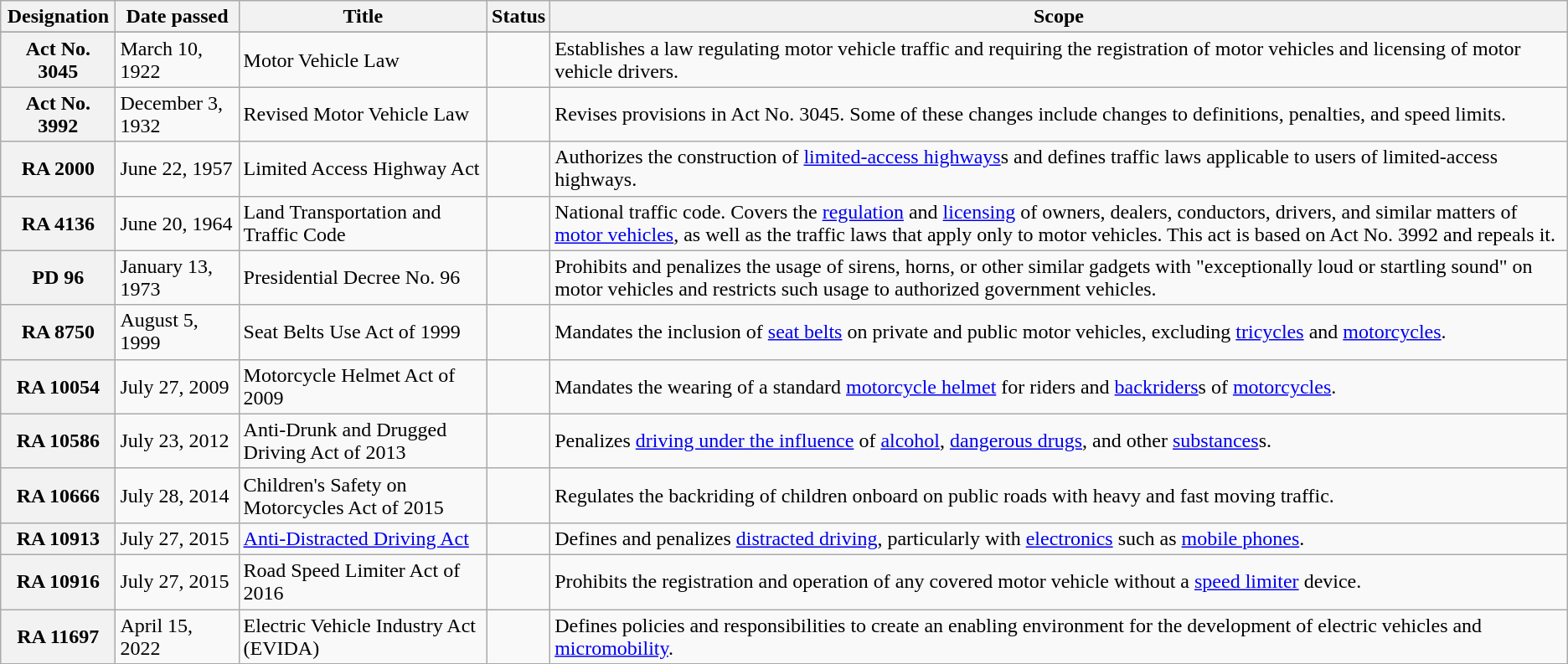<table class="wikitable sortable collapsible" style="min-width:50%;">
<tr>
<th>Designation</th>
<th data-sort-type="date">Date passed</th>
<th>Title</th>
<th>Status</th>
<th>Scope</th>
</tr>
<tr>
</tr>
<tr>
<th>Act No. 3045</th>
<td>March 10, 1922</td>
<td>Motor Vehicle Law</td>
<td></td>
<td>Establishes a law regulating motor vehicle traffic and requiring the registration of motor vehicles and licensing of motor vehicle drivers.</td>
</tr>
<tr>
<th>Act No. 3992</th>
<td>December 3, 1932</td>
<td>Revised Motor Vehicle Law</td>
<td></td>
<td>Revises provisions in Act No. 3045. Some of these changes include changes to definitions, penalties, and speed limits. </td>
</tr>
<tr>
<th>RA 2000</th>
<td>June 22, 1957</td>
<td>Limited Access Highway Act</td>
<td></td>
<td>Authorizes the construction of <a href='#'>limited-access highways</a>s and defines traffic laws applicable to users of limited-access highways.</td>
</tr>
<tr>
<th>RA 4136</th>
<td>June 20, 1964</td>
<td>Land Transportation and Traffic Code</td>
<td></td>
<td>National traffic code. Covers the <a href='#'>regulation</a> and <a href='#'>licensing</a> of owners, dealers, conductors, drivers, and similar matters of <a href='#'>motor vehicles</a>, as well as the traffic laws that apply only to motor vehicles. This act is based on Act No. 3992 and repeals it.</td>
</tr>
<tr>
<th>PD 96</th>
<td>January 13, 1973</td>
<td>Presidential Decree No. 96</td>
<td></td>
<td>Prohibits and penalizes the usage of sirens, horns, or other similar gadgets with "exceptionally loud or startling sound" on motor vehicles and restricts such usage to authorized government vehicles.</td>
</tr>
<tr>
<th>RA 8750</th>
<td>August 5, 1999</td>
<td>Seat Belts Use Act of 1999</td>
<td></td>
<td>Mandates the inclusion of <a href='#'>seat belts</a> on private and public motor vehicles, excluding <a href='#'>tricycles</a> and <a href='#'>motorcycles</a>.</td>
</tr>
<tr>
<th>RA 10054</th>
<td>July 27, 2009</td>
<td>Motorcycle Helmet Act of 2009</td>
<td></td>
<td>Mandates the wearing of a standard <a href='#'>motorcycle helmet</a> for riders and <a href='#'>backriders</a>s of <a href='#'>motorcycles</a>.</td>
</tr>
<tr>
<th>RA 10586</th>
<td>July 23, 2012</td>
<td>Anti-Drunk and Drugged Driving Act of 2013</td>
<td></td>
<td>Penalizes <a href='#'>driving under the influence</a> of <a href='#'>alcohol</a>, <a href='#'>dangerous drugs</a>, and other <a href='#'>substances</a>s.</td>
</tr>
<tr>
<th>RA 10666</th>
<td>July 28, 2014</td>
<td>Children's Safety on Motorcycles Act of 2015</td>
<td></td>
<td>Regulates the backriding of children onboard on public roads with heavy and fast moving traffic.</td>
</tr>
<tr>
<th>RA 10913</th>
<td>July 27, 2015</td>
<td><a href='#'>Anti-Distracted Driving Act</a></td>
<td></td>
<td>Defines and penalizes <a href='#'>distracted driving</a>, particularly with <a href='#'>electronics</a> such as <a href='#'>mobile phones</a>.</td>
</tr>
<tr>
<th>RA 10916</th>
<td>July 27, 2015</td>
<td>Road Speed Limiter Act of 2016</td>
<td></td>
<td>Prohibits the registration and operation of any covered motor vehicle without a <a href='#'>speed limiter</a> device.</td>
</tr>
<tr>
<th>RA 11697</th>
<td>April 15, 2022</td>
<td>Electric Vehicle Industry Act (EVIDA)</td>
<td></td>
<td>Defines policies and responsibilities to create an enabling environment for the development of electric vehicles and <a href='#'>micromobility</a>.</td>
</tr>
</table>
